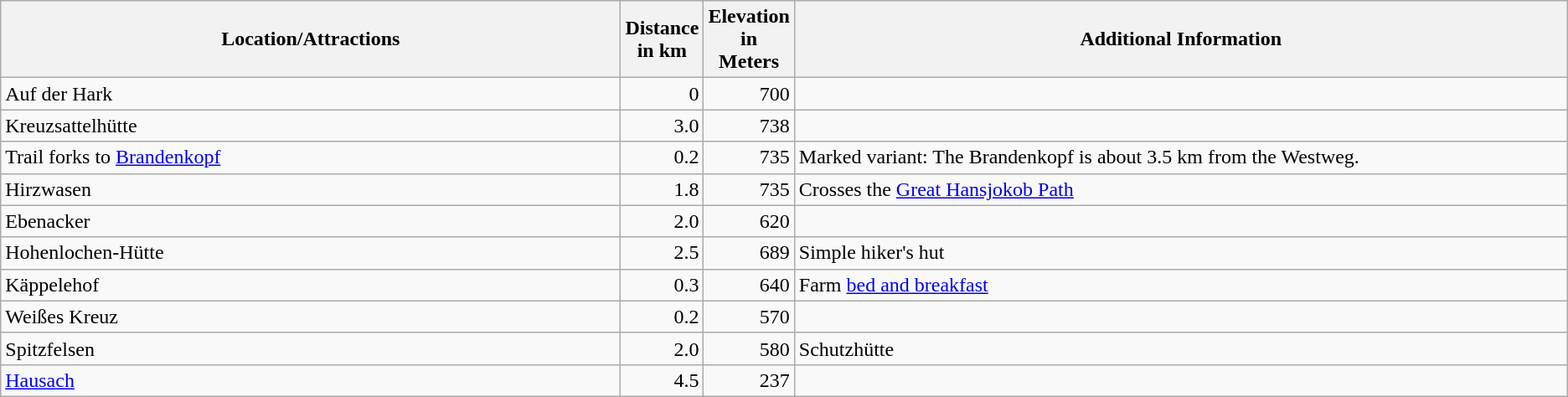<table class="wikitable">
<tr>
<th width="40%">Location/Attractions</th>
<th width="5%">Distance in km</th>
<th width="5%">Elevation in Meters</th>
<th width="50%">Additional Information</th>
</tr>
<tr valign="top">
<td>Auf der Hark</td>
<td align="right">0</td>
<td align="right">700</td>
<td></td>
</tr>
<tr valign="top">
<td>Kreuzsattelhütte</td>
<td align="right">3.0</td>
<td align="right">738</td>
<td></td>
</tr>
<tr valign="top">
<td>Trail forks to <a href='#'>Brandenkopf</a></td>
<td align="right">0.2</td>
<td align="right">735</td>
<td>Marked variant: The Brandenkopf is about 3.5 km from the Westweg.</td>
</tr>
<tr valign="top">
<td>Hirzwasen</td>
<td align="right">1.8</td>
<td align="right">735</td>
<td>Crosses the <a href='#'>Great Hansjokob Path</a></td>
</tr>
<tr valign="top">
<td>Ebenacker</td>
<td align="right">2.0</td>
<td align="right">620</td>
<td></td>
</tr>
<tr valign="top">
<td>Hohenlochen-Hütte</td>
<td align="right">2.5</td>
<td align="right">689</td>
<td>Simple hiker's hut</td>
</tr>
<tr valign="top">
<td>Käppelehof</td>
<td align="right">0.3</td>
<td align="right">640</td>
<td>Farm <a href='#'>bed and breakfast</a></td>
</tr>
<tr valign="top">
<td>Weißes Kreuz</td>
<td align="right">0.2</td>
<td align="right">570</td>
<td></td>
</tr>
<tr valign="top">
<td>Spitzfelsen</td>
<td align="right">2.0</td>
<td align="right">580</td>
<td>Schutzhütte</td>
</tr>
<tr valign="top">
<td><a href='#'>Hausach</a></td>
<td align="right">4.5</td>
<td align="right">237</td>
<td></td>
</tr>
</table>
